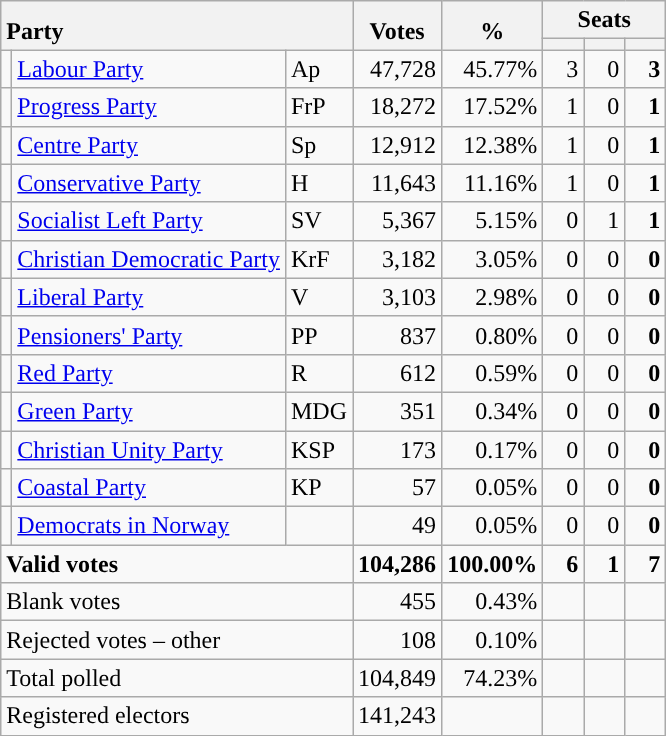<table class="wikitable" border="1" style="text-align:right;">
<tr>
<th style="text-align:left;" valign=bottom rowspan=2 colspan=3>Party</th>
<th align=center valign=bottom rowspan=2 width="50">Votes</th>
<th align=center valign=bottom rowspan=2 width="50">%</th>
<th colspan=3>Seats</th>
</tr>
<tr>
<th align=center valign=bottom width="20"><small></small></th>
<th align=center valign=bottom width="20"><small><a href='#'></a></small></th>
<th align=center valign=bottom width="20"><small></small></th>
</tr>
<tr>
<td style="color:inherit;background:"></td>
<td align=left><a href='#'>Labour Party</a></td>
<td align=left>Ap</td>
<td>47,728</td>
<td>45.77%</td>
<td>3</td>
<td>0</td>
<td><strong>3</strong></td>
</tr>
<tr>
<td style="color:inherit;background:"></td>
<td align=left><a href='#'>Progress Party</a></td>
<td align=left>FrP</td>
<td>18,272</td>
<td>17.52%</td>
<td>1</td>
<td>0</td>
<td><strong>1</strong></td>
</tr>
<tr>
<td style="color:inherit;background:"></td>
<td align=left><a href='#'>Centre Party</a></td>
<td align=left>Sp</td>
<td>12,912</td>
<td>12.38%</td>
<td>1</td>
<td>0</td>
<td><strong>1</strong></td>
</tr>
<tr>
<td style="color:inherit;background:"></td>
<td align=left><a href='#'>Conservative Party</a></td>
<td align=left>H</td>
<td>11,643</td>
<td>11.16%</td>
<td>1</td>
<td>0</td>
<td><strong>1</strong></td>
</tr>
<tr>
<td style="color:inherit;background:"></td>
<td align=left><a href='#'>Socialist Left Party</a></td>
<td align=left>SV</td>
<td>5,367</td>
<td>5.15%</td>
<td>0</td>
<td>1</td>
<td><strong>1</strong></td>
</tr>
<tr>
<td style="color:inherit;background:"></td>
<td align=left><a href='#'>Christian Democratic Party</a></td>
<td align=left>KrF</td>
<td>3,182</td>
<td>3.05%</td>
<td>0</td>
<td>0</td>
<td><strong>0</strong></td>
</tr>
<tr>
<td style="color:inherit;background:"></td>
<td align=left><a href='#'>Liberal Party</a></td>
<td align=left>V</td>
<td>3,103</td>
<td>2.98%</td>
<td>0</td>
<td>0</td>
<td><strong>0</strong></td>
</tr>
<tr>
<td style="color:inherit;background:"></td>
<td align=left><a href='#'>Pensioners' Party</a></td>
<td align=left>PP</td>
<td>837</td>
<td>0.80%</td>
<td>0</td>
<td>0</td>
<td><strong>0</strong></td>
</tr>
<tr>
<td style="color:inherit;background:"></td>
<td align=left><a href='#'>Red Party</a></td>
<td align=left>R</td>
<td>612</td>
<td>0.59%</td>
<td>0</td>
<td>0</td>
<td><strong>0</strong></td>
</tr>
<tr>
<td style="color:inherit;background:"></td>
<td align=left><a href='#'>Green Party</a></td>
<td align=left>MDG</td>
<td>351</td>
<td>0.34%</td>
<td>0</td>
<td>0</td>
<td><strong>0</strong></td>
</tr>
<tr>
<td style="color:inherit;background:"></td>
<td align=left><a href='#'>Christian Unity Party</a></td>
<td align=left>KSP</td>
<td>173</td>
<td>0.17%</td>
<td>0</td>
<td>0</td>
<td><strong>0</strong></td>
</tr>
<tr>
<td style="color:inherit;background:"></td>
<td align=left><a href='#'>Coastal Party</a></td>
<td align=left>KP</td>
<td>57</td>
<td>0.05%</td>
<td>0</td>
<td>0</td>
<td><strong>0</strong></td>
</tr>
<tr>
<td style="color:inherit;background:"></td>
<td align=left><a href='#'>Democrats in Norway</a></td>
<td align=left></td>
<td>49</td>
<td>0.05%</td>
<td>0</td>
<td>0</td>
<td><strong>0</strong></td>
</tr>
<tr style="font-weight:bold">
<td align=left colspan=3>Valid votes</td>
<td>104,286</td>
<td>100.00%</td>
<td>6</td>
<td>1</td>
<td>7</td>
</tr>
<tr>
<td align=left colspan=3>Blank votes</td>
<td>455</td>
<td>0.43%</td>
<td></td>
<td></td>
<td></td>
</tr>
<tr>
<td align=left colspan=3>Rejected votes – other</td>
<td>108</td>
<td>0.10%</td>
<td></td>
<td></td>
<td></td>
</tr>
<tr>
<td align=left colspan=3>Total polled</td>
<td>104,849</td>
<td>74.23%</td>
<td></td>
<td></td>
<td></td>
</tr>
<tr>
<td align=left colspan=3>Registered electors</td>
<td>141,243</td>
<td></td>
<td></td>
<td></td>
<td></td>
</tr>
</table>
